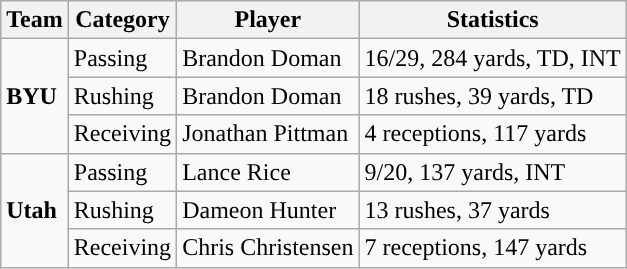<table class="wikitable" style="float: left;">
<tr>
<th>Team</th>
<th>Category</th>
<th>Player</th>
<th>Statistics</th>
</tr>
<tr>
<td rowspan=3><strong>BYU</strong></td>
<td>Passing</td>
<td>Brandon Doman</td>
<td>16/29, 284 yards, TD, INT</td>
</tr>
<tr>
<td>Rushing</td>
<td>Brandon Doman</td>
<td>18 rushes, 39 yards, TD</td>
</tr>
<tr>
<td>Receiving</td>
<td>Jonathan Pittman</td>
<td>4 receptions, 117 yards</td>
</tr>
<tr>
<td rowspan=3><strong>Utah</strong></td>
<td>Passing</td>
<td>Lance Rice</td>
<td>9/20, 137 yards, INT</td>
</tr>
<tr>
<td>Rushing</td>
<td>Dameon Hunter</td>
<td>13 rushes, 37 yards</td>
</tr>
<tr>
<td>Receiving</td>
<td>Chris Christensen</td>
<td>7 receptions, 147 yards</td>
</tr>
</table>
